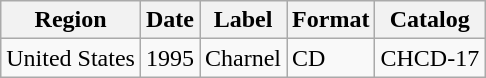<table class="wikitable">
<tr>
<th>Region</th>
<th>Date</th>
<th>Label</th>
<th>Format</th>
<th>Catalog</th>
</tr>
<tr>
<td>United States</td>
<td>1995</td>
<td>Charnel</td>
<td>CD</td>
<td>CHCD-17</td>
</tr>
</table>
